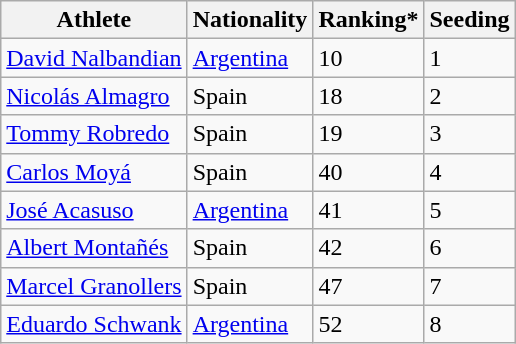<table class="wikitable" border="1">
<tr>
<th>Athlete</th>
<th>Nationality</th>
<th>Ranking*</th>
<th>Seeding</th>
</tr>
<tr>
<td><a href='#'>David Nalbandian</a></td>
<td> <a href='#'>Argentina</a></td>
<td>10</td>
<td>1</td>
</tr>
<tr>
<td><a href='#'>Nicolás Almagro</a></td>
<td> Spain</td>
<td>18</td>
<td>2</td>
</tr>
<tr>
<td><a href='#'>Tommy Robredo</a></td>
<td> Spain</td>
<td>19</td>
<td>3</td>
</tr>
<tr>
<td><a href='#'>Carlos Moyá</a></td>
<td> Spain</td>
<td>40</td>
<td>4</td>
</tr>
<tr>
<td><a href='#'>José Acasuso</a></td>
<td> <a href='#'>Argentina</a></td>
<td>41</td>
<td>5</td>
</tr>
<tr>
<td><a href='#'>Albert Montañés</a></td>
<td> Spain</td>
<td>42</td>
<td>6</td>
</tr>
<tr>
<td><a href='#'>Marcel Granollers</a></td>
<td> Spain</td>
<td>47</td>
<td>7</td>
</tr>
<tr>
<td><a href='#'>Eduardo Schwank</a></td>
<td> <a href='#'>Argentina</a></td>
<td>52</td>
<td>8</td>
</tr>
</table>
